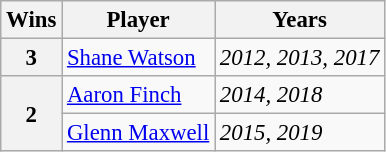<table class="wikitable" style="font-size: 95%;">
<tr>
<th><strong>Wins</strong></th>
<th><strong>Player</strong></th>
<th><strong>Years</strong></th>
</tr>
<tr>
<th>3</th>
<td><a href='#'>Shane Watson</a></td>
<td><em>2012, 2013, 2017</em></td>
</tr>
<tr>
<th rowspan="2">2</th>
<td><a href='#'>Aaron Finch</a></td>
<td><em>2014, 2018</em></td>
</tr>
<tr>
<td><a href='#'>Glenn Maxwell</a></td>
<td><em>2015, 2019</em></td>
</tr>
</table>
